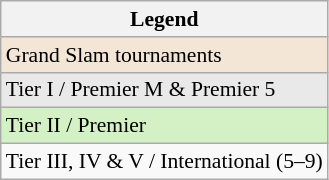<table class=wikitable style="font-size:90%">
<tr>
<th>Legend</th>
</tr>
<tr>
<td bgcolor=f3e6d7>Grand Slam tournaments</td>
</tr>
<tr>
<td bgcolor=e9e9e9>Tier I / Premier M & Premier 5</td>
</tr>
<tr>
<td bgcolor=d4f1c5>Tier II / Premier</td>
</tr>
<tr>
<td>Tier III, IV & V / International (5–9)</td>
</tr>
</table>
